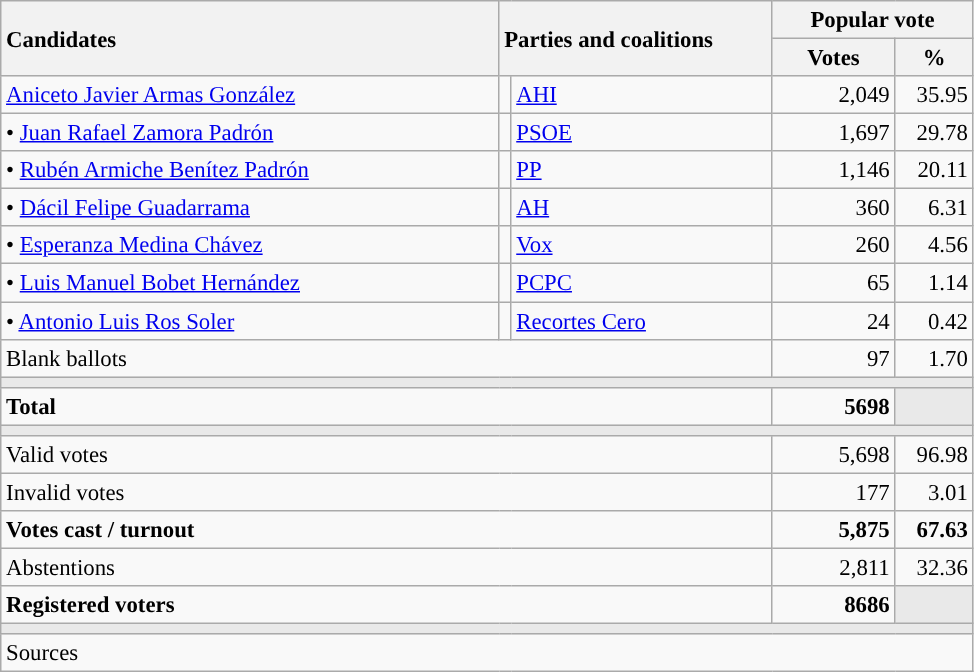<table class="wikitable" style="text-align:right; font-size:95%;">
<tr>
<th style="text-align:left;" rowspan="2" width="325">Candidates</th>
<th style="text-align:left;" rowspan="2" colspan="2" width="175">Parties and coalitions</th>
<th colspan="2">Popular vote</th>
</tr>
<tr>
<th width="75">Votes</th>
<th width="45">%</th>
</tr>
<tr>
<td align="left"> <a href='#'>Aniceto Javier Armas González</a></td>
<td width="1" style="color:inherit;background:"></td>
<td align="left"><a href='#'>AHI</a></td>
<td>2,049</td>
<td>35.95</td>
</tr>
<tr>
<td align="left">• <a href='#'>Juan Rafael Zamora Padrón</a></td>
<td width="1" style="color:inherit;background:"></td>
<td align="left"><a href='#'>PSOE</a></td>
<td>1,697</td>
<td>29.78</td>
</tr>
<tr>
<td align="left">• <a href='#'>Rubén Armiche Benítez Padrón</a></td>
<td width="1" style="color:inherit;background:"></td>
<td align="left"><a href='#'>PP</a></td>
<td>1,146</td>
<td>20.11</td>
</tr>
<tr>
<td align="left">• <a href='#'>Dácil Felipe Guadarrama</a></td>
<td width="1" style="color:inherit;background:"></td>
<td align="left"><a href='#'>AH</a></td>
<td>360</td>
<td>6.31</td>
</tr>
<tr>
<td align="left">• <a href='#'>Esperanza Medina Chávez</a></td>
<td width="1" style="color:inherit;background:"></td>
<td align="left"><a href='#'>Vox</a></td>
<td>260</td>
<td>4.56</td>
</tr>
<tr>
<td align="left">• <a href='#'>Luis Manuel Bobet Hernández</a></td>
<td width="1" style="color:inherit;background:"></td>
<td align="left"><a href='#'>PCPC</a></td>
<td>65</td>
<td>1.14</td>
</tr>
<tr>
<td align="left">• <a href='#'>Antonio Luis Ros Soler</a></td>
<td width="1" style="color:inherit;background:"></td>
<td align="left"><a href='#'>Recortes Cero</a></td>
<td>24</td>
<td>0.42</td>
</tr>
<tr>
<td align="left" colspan="3">Blank ballots</td>
<td>97</td>
<td>1.70</td>
</tr>
<tr>
<td colspan="5" bgcolor="#E9E9E9"></td>
</tr>
<tr style="font-weight:bold;">
<td align="left" colspan="3">Total</td>
<td>5698</td>
<td bgcolor="#E9E9E9"></td>
</tr>
<tr>
<td colspan="5" bgcolor="#E9E9E9"></td>
</tr>
<tr>
<td align="left" colspan="3">Valid votes</td>
<td>5,698</td>
<td>96.98</td>
</tr>
<tr>
<td align="left" colspan="3">Invalid votes</td>
<td>177</td>
<td>3.01</td>
</tr>
<tr style="font-weight:bold;">
<td align="left" colspan="3">Votes cast / turnout</td>
<td>5,875</td>
<td>67.63</td>
</tr>
<tr>
<td align="left" colspan="3">Abstentions</td>
<td>2,811</td>
<td>32.36</td>
</tr>
<tr style="font-weight:bold;">
<td align="left" colspan="3">Registered voters</td>
<td>8686</td>
<td bgcolor="#E9E9E9"></td>
</tr>
<tr>
<td colspan="5" bgcolor="#E9E9E9"></td>
</tr>
<tr>
<td align="left" colspan="5">Sources</td>
</tr>
</table>
